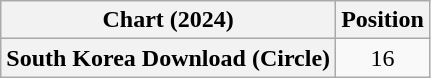<table class="wikitable plainrowheaders" style="text-align:center">
<tr>
<th scope="col">Chart (2024)</th>
<th scope="col">Position</th>
</tr>
<tr>
<th scope="row">South Korea Download (Circle)</th>
<td>16</td>
</tr>
</table>
